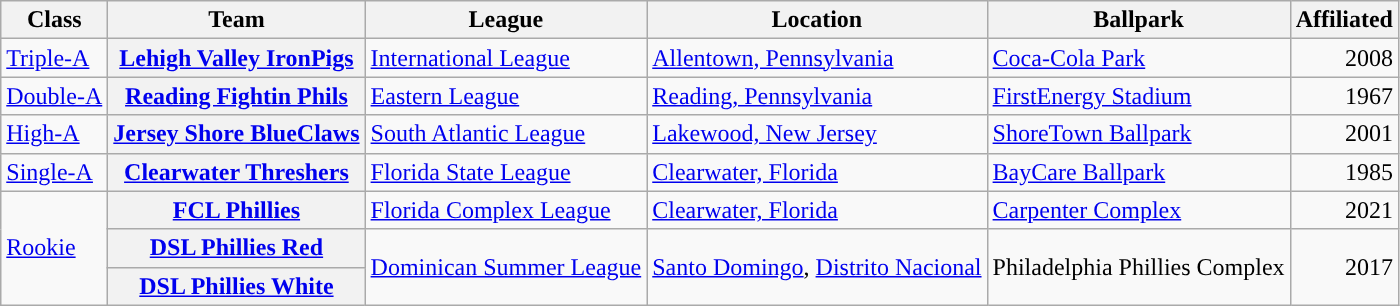<table class="wikitable plainrowheaders sortable">
<tr>
<th scope="col">Class</th>
<th scope="col">Team</th>
<th scope="col">League</th>
<th scope="col">Location</th>
<th scope="col">Ballpark</th>
<th scope="col">Affiliated</th>
</tr>
<tr>
<td><a href='#'>Triple-A</a></td>
<th scope="row"><a href='#'>Lehigh Valley IronPigs</a></th>
<td><a href='#'>International League</a></td>
<td><a href='#'>Allentown, Pennsylvania</a></td>
<td><a href='#'>Coca-Cola Park</a></td>
<td align="right">2008</td>
</tr>
<tr>
<td><a href='#'>Double-A</a></td>
<th scope="row"><a href='#'>Reading Fightin Phils</a></th>
<td><a href='#'>Eastern League</a></td>
<td><a href='#'>Reading, Pennsylvania</a></td>
<td><a href='#'>FirstEnergy Stadium</a></td>
<td align="right">1967</td>
</tr>
<tr>
<td><a href='#'>High-A</a></td>
<th scope="row"><a href='#'>Jersey Shore BlueClaws</a></th>
<td><a href='#'>South Atlantic League</a></td>
<td><a href='#'>Lakewood, New Jersey</a></td>
<td><a href='#'>ShoreTown Ballpark</a></td>
<td align="right">2001</td>
</tr>
<tr>
<td><a href='#'>Single-A</a></td>
<th scope="row"><a href='#'>Clearwater Threshers</a></th>
<td><a href='#'>Florida State League</a></td>
<td><a href='#'>Clearwater, Florida</a></td>
<td><a href='#'>BayCare Ballpark</a></td>
<td align="right">1985</td>
</tr>
<tr>
<td rowspan=3><a href='#'>Rookie</a></td>
<th scope="row"><a href='#'>FCL Phillies</a></th>
<td><a href='#'>Florida Complex League</a></td>
<td><a href='#'>Clearwater, Florida</a></td>
<td><a href='#'>Carpenter Complex</a></td>
<td align="right">2021</td>
</tr>
<tr>
<th scope="row"><a href='#'>DSL Phillies Red</a></th>
<td rowspan=2><a href='#'>Dominican Summer League</a></td>
<td rowspan=2><a href='#'>Santo Domingo</a>, <a href='#'>Distrito Nacional</a></td>
<td rowspan=2>Philadelphia Phillies Complex</td>
<td rowspan=2 align="right">2017</td>
</tr>
<tr>
<th scope="row"><a href='#'>DSL Phillies White</a></th>
</tr>
</table>
